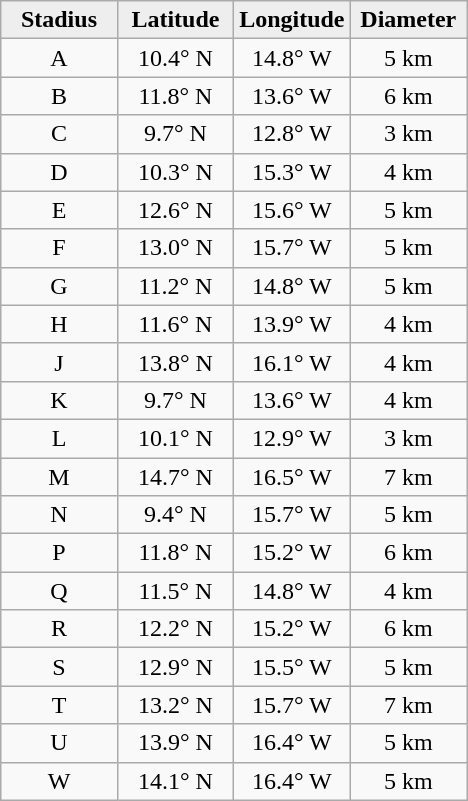<table class="wikitable">
<tr>
<th width="25%" style="background:#eeeeee;">Stadius</th>
<th width="25%" style="background:#eeeeee;">Latitude</th>
<th width="25%" style="background:#eeeeee;">Longitude</th>
<th width="25%" style="background:#eeeeee;">Diameter</th>
</tr>
<tr>
<td align="center">A</td>
<td align="center">10.4° N</td>
<td align="center">14.8° W</td>
<td align="center">5 km</td>
</tr>
<tr>
<td align="center">B</td>
<td align="center">11.8° N</td>
<td align="center">13.6° W</td>
<td align="center">6 km</td>
</tr>
<tr>
<td align="center">C</td>
<td align="center">9.7° N</td>
<td align="center">12.8° W</td>
<td align="center">3 km</td>
</tr>
<tr>
<td align="center">D</td>
<td align="center">10.3° N</td>
<td align="center">15.3° W</td>
<td align="center">4 km</td>
</tr>
<tr>
<td align="center">E</td>
<td align="center">12.6° N</td>
<td align="center">15.6° W</td>
<td align="center">5 km</td>
</tr>
<tr>
<td align="center">F</td>
<td align="center">13.0° N</td>
<td align="center">15.7° W</td>
<td align="center">5 km</td>
</tr>
<tr>
<td align="center">G</td>
<td align="center">11.2° N</td>
<td align="center">14.8° W</td>
<td align="center">5 km</td>
</tr>
<tr>
<td align="center">H</td>
<td align="center">11.6° N</td>
<td align="center">13.9° W</td>
<td align="center">4 km</td>
</tr>
<tr>
<td align="center">J</td>
<td align="center">13.8° N</td>
<td align="center">16.1° W</td>
<td align="center">4 km</td>
</tr>
<tr>
<td align="center">K</td>
<td align="center">9.7° N</td>
<td align="center">13.6° W</td>
<td align="center">4 km</td>
</tr>
<tr>
<td align="center">L</td>
<td align="center">10.1° N</td>
<td align="center">12.9° W</td>
<td align="center">3 km</td>
</tr>
<tr>
<td align="center">M</td>
<td align="center">14.7° N</td>
<td align="center">16.5° W</td>
<td align="center">7 km</td>
</tr>
<tr>
<td align="center">N</td>
<td align="center">9.4° N</td>
<td align="center">15.7° W</td>
<td align="center">5 km</td>
</tr>
<tr>
<td align="center">P</td>
<td align="center">11.8° N</td>
<td align="center">15.2° W</td>
<td align="center">6 km</td>
</tr>
<tr>
<td align="center">Q</td>
<td align="center">11.5° N</td>
<td align="center">14.8° W</td>
<td align="center">4 km</td>
</tr>
<tr>
<td align="center">R</td>
<td align="center">12.2° N</td>
<td align="center">15.2° W</td>
<td align="center">6 km</td>
</tr>
<tr>
<td align="center">S</td>
<td align="center">12.9° N</td>
<td align="center">15.5° W</td>
<td align="center">5 km</td>
</tr>
<tr>
<td align="center">T</td>
<td align="center">13.2° N</td>
<td align="center">15.7° W</td>
<td align="center">7 km</td>
</tr>
<tr>
<td align="center">U</td>
<td align="center">13.9° N</td>
<td align="center">16.4° W</td>
<td align="center">5 km</td>
</tr>
<tr>
<td align="center">W</td>
<td align="center">14.1° N</td>
<td align="center">16.4° W</td>
<td align="center">5 km</td>
</tr>
</table>
